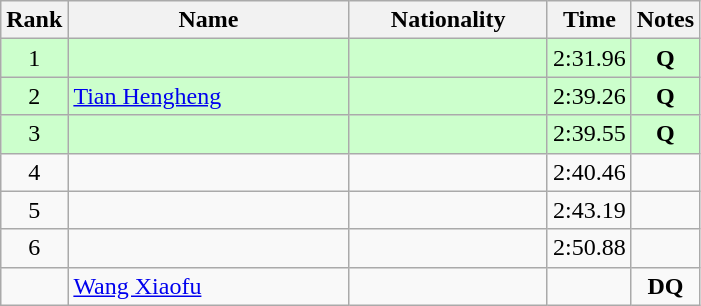<table class="wikitable sortable" style="text-align:center">
<tr>
<th>Rank</th>
<th style="width:180px">Name</th>
<th style="width:125px">Nationality</th>
<th>Time</th>
<th>Notes</th>
</tr>
<tr style="background:#cfc;">
<td>1</td>
<td style="text-align:left;"></td>
<td style="text-align:left;"></td>
<td>2:31.96</td>
<td><strong>Q</strong></td>
</tr>
<tr style="background:#cfc;">
<td>2</td>
<td style="text-align:left;"><a href='#'>Tian Hengheng</a></td>
<td style="text-align:left;"></td>
<td>2:39.26</td>
<td><strong>Q</strong></td>
</tr>
<tr style="background:#cfc;">
<td>3</td>
<td style="text-align:left;"></td>
<td style="text-align:left;"></td>
<td>2:39.55</td>
<td><strong>Q</strong></td>
</tr>
<tr>
<td>4</td>
<td style="text-align:left;"></td>
<td style="text-align:left;"></td>
<td>2:40.46</td>
<td></td>
</tr>
<tr>
<td>5</td>
<td style="text-align:left;"></td>
<td style="text-align:left;"></td>
<td>2:43.19</td>
<td></td>
</tr>
<tr>
<td>6</td>
<td style="text-align:left;"></td>
<td style="text-align:left;"></td>
<td>2:50.88</td>
<td></td>
</tr>
<tr>
<td></td>
<td style="text-align:left;"><a href='#'>Wang Xiaofu</a></td>
<td style="text-align:left;"></td>
<td></td>
<td><strong>DQ</strong></td>
</tr>
</table>
